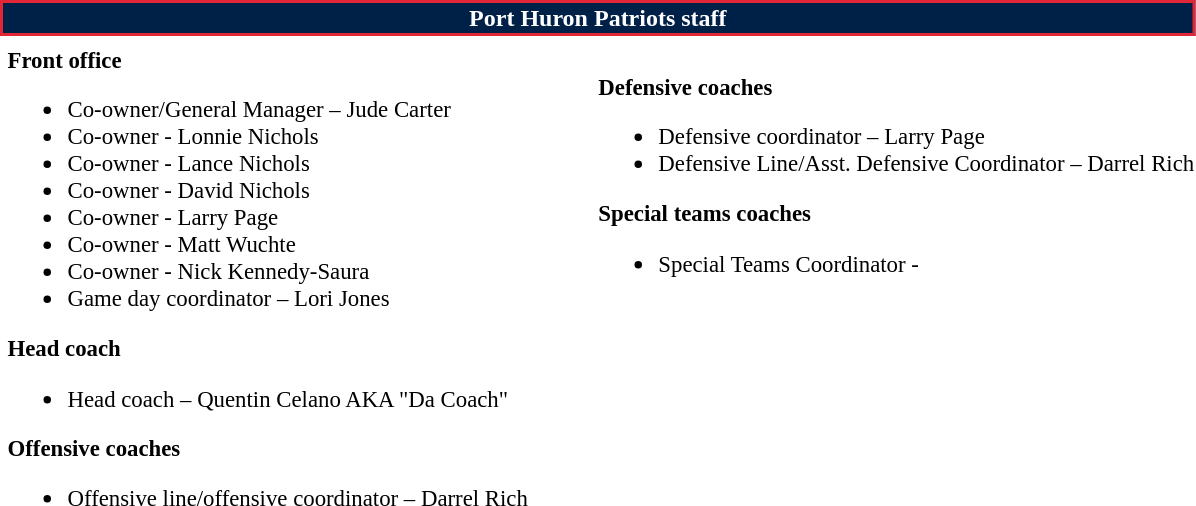<table class="toccolours" style="text-align: left;">
<tr>
<th colspan="7" style="background:#002147; color:white; text-align: center; border:2px solid #E32636;"><strong>Port Huron Patriots staff</strong></th>
</tr>
<tr>
<td colspan=7 align="right"></td>
</tr>
<tr>
<td valign="top"></td>
<td style="font-size: 95%;" valign="top"><strong>Front office</strong><br><ul><li>Co-owner/General Manager – Jude Carter</li><li>Co-owner - Lonnie Nichols</li><li>Co-owner - Lance Nichols</li><li>Co-owner - David Nichols</li><li>Co-owner - Larry Page</li><li>Co-owner - Matt Wuchte</li><li>Co-owner - Nick Kennedy-Saura</li><li>Game day coordinator – Lori Jones</li></ul><strong>Head coach</strong><ul><li>Head coach – Quentin Celano AKA "Da Coach"</li></ul><strong>Offensive coaches</strong><ul><li>Offensive line/offensive coordinator – Darrel Rich</li></ul></td>
<td width="35"> </td>
<td valign="top"></td>
<td style="font-size: 95%;" valign="top"><br><strong>Defensive coaches</strong><ul><li>Defensive coordinator – Larry Page</li><li>Defensive Line/Asst. Defensive Coordinator – Darrel Rich</li></ul><strong>Special teams coaches</strong><ul><li>Special Teams Coordinator -</li></ul></td>
</tr>
</table>
